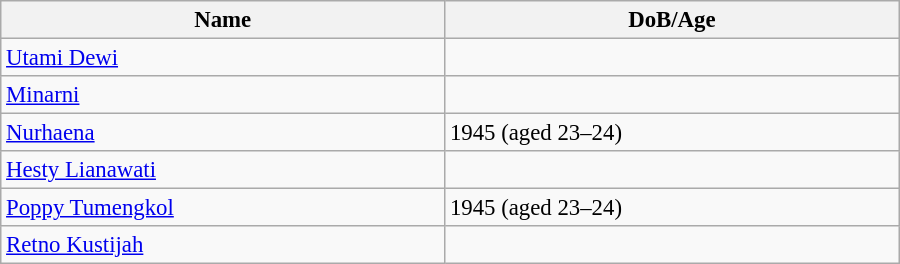<table class="wikitable" style="width:600px; font-size:95%;">
<tr>
<th align="left">Name</th>
<th align="left">DoB/Age</th>
</tr>
<tr>
<td align="left"><a href='#'>Utami Dewi</a></td>
<td align="left"></td>
</tr>
<tr>
<td align="left"><a href='#'>Minarni</a></td>
<td align="left"></td>
</tr>
<tr>
<td align="left"><a href='#'>Nurhaena</a></td>
<td align="left">1945 (aged 23–24)</td>
</tr>
<tr>
<td align="left"><a href='#'>Hesty Lianawati</a></td>
<td align="left"></td>
</tr>
<tr>
<td align="left"><a href='#'>Poppy Tumengkol</a></td>
<td align="left">1945 (aged 23–24)</td>
</tr>
<tr>
<td align="left"><a href='#'>Retno Kustijah</a></td>
<td align="left"></td>
</tr>
</table>
